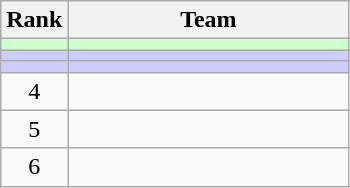<table class=wikitable style="text-align:center;">
<tr>
<th>Rank</th>
<th width=180>Team</th>
</tr>
<tr bgcolor=ccffcc>
<td></td>
<td align=left></td>
</tr>
<tr bgcolor=#ccccff>
<td></td>
<td align=left></td>
</tr>
<tr bgcolor=#ccccff>
<td></td>
<td align=left></td>
</tr>
<tr>
<td>4</td>
<td align=left></td>
</tr>
<tr>
<td>5</td>
<td align=left></td>
</tr>
<tr>
<td>6</td>
<td align=left></td>
</tr>
</table>
